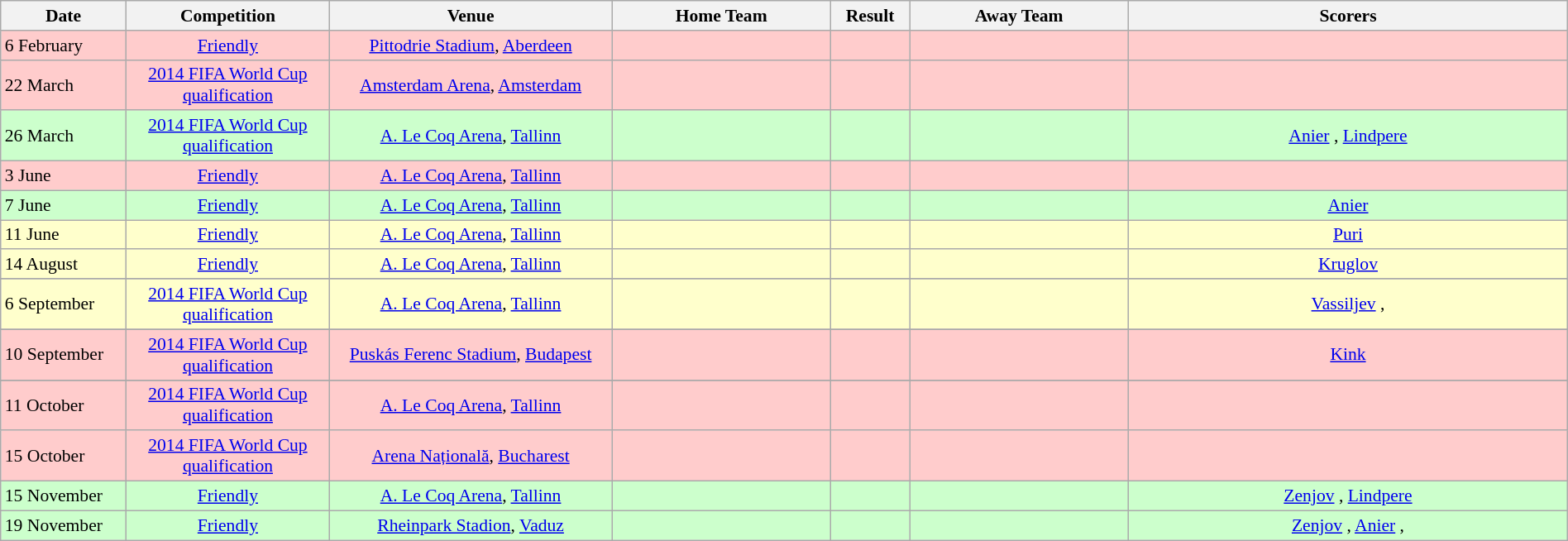<table class="wikitable"  style="width:100%; font-size:90%;">
<tr>
<th width=8%>Date</th>
<th width=13%>Competition</th>
<th width=18%>Venue</th>
<th width=14%>Home Team</th>
<th width=5%>Result</th>
<th width=14%>Away Team</th>
<th width=28%>Scorers</th>
</tr>
<tr style="background:#FFCCCC; text-align:center;">
<td align="left">6 February</td>
<td><a href='#'>Friendly</a></td>
<td><a href='#'>Pittodrie Stadium</a>, <a href='#'>Aberdeen</a></td>
<td align="left"></td>
<td></td>
<td align="left"></td>
<td></td>
</tr>
<tr style="background:#FFCCCC; text-align:center;">
<td align="left">22 March</td>
<td><a href='#'>2014 FIFA World Cup qualification</a></td>
<td><a href='#'>Amsterdam Arena</a>, <a href='#'>Amsterdam</a></td>
<td align="left"></td>
<td></td>
<td align="left"></td>
<td></td>
</tr>
<tr style="background:#CCFFCC; text-align:center;">
<td align="left">26 March</td>
<td><a href='#'>2014 FIFA World Cup qualification</a></td>
<td><a href='#'>A. Le Coq Arena</a>, <a href='#'>Tallinn</a></td>
<td align="left"></td>
<td></td>
<td align="left"></td>
<td><a href='#'>Anier</a> , <a href='#'>Lindpere</a> </td>
</tr>
<tr style="background:#FFCCCC; text-align:center;">
<td align="left">3 June</td>
<td><a href='#'>Friendly</a></td>
<td><a href='#'>A. Le Coq Arena</a>, <a href='#'>Tallinn</a></td>
<td align="left"></td>
<td></td>
<td align="left"></td>
<td></td>
</tr>
<tr style="background:#CCFFCC; text-align:center;">
<td align="left">7 June</td>
<td><a href='#'>Friendly</a></td>
<td><a href='#'>A. Le Coq Arena</a>, <a href='#'>Tallinn</a></td>
<td align="left"></td>
<td></td>
<td align="left"></td>
<td><a href='#'>Anier</a> </td>
</tr>
<tr style="background:#FFFFCC; text-align:center;">
<td align="left">11 June</td>
<td><a href='#'>Friendly</a></td>
<td><a href='#'>A. Le Coq Arena</a>, <a href='#'>Tallinn</a></td>
<td align="left"></td>
<td></td>
<td align="left"></td>
<td><a href='#'>Puri</a> </td>
</tr>
<tr style="background:#FFFFCC; text-align:center;">
<td align="left">14 August</td>
<td><a href='#'>Friendly</a></td>
<td><a href='#'>A. Le Coq Arena</a>, <a href='#'>Tallinn</a></td>
<td align="left"></td>
<td></td>
<td align="left"></td>
<td><a href='#'>Kruglov</a> </td>
</tr>
<tr style="text-align:center;">
</tr>
<tr style="background:#FFFFCC; text-align:center;">
<td align="left">6 September</td>
<td><a href='#'>2014 FIFA World Cup qualification</a></td>
<td><a href='#'>A. Le Coq Arena</a>, <a href='#'>Tallinn</a></td>
<td align="left"></td>
<td></td>
<td align="left"></td>
<td><a href='#'>Vassiljev</a> , </td>
</tr>
<tr style="text-align:center;">
</tr>
<tr style="background:#FFCCCC; text-align:center;">
<td align="left">10 September</td>
<td><a href='#'>2014 FIFA World Cup qualification</a></td>
<td><a href='#'>Puskás Ferenc Stadium</a>, <a href='#'>Budapest</a></td>
<td align="left"></td>
<td></td>
<td align="left"></td>
<td><a href='#'>Kink</a> </td>
</tr>
<tr style="text-align:center;">
</tr>
<tr style="background:#FFCCCC; text-align:center;">
<td align="left">11 October</td>
<td><a href='#'>2014 FIFA World Cup qualification</a></td>
<td><a href='#'>A. Le Coq Arena</a>, <a href='#'>Tallinn</a></td>
<td align="left"></td>
<td></td>
<td align="left"></td>
<td></td>
</tr>
<tr style="background:#FFCCCC; text-align:center;">
<td align="left">15 October</td>
<td><a href='#'>2014 FIFA World Cup qualification</a></td>
<td><a href='#'>Arena Națională</a>, <a href='#'>Bucharest</a></td>
<td align="left"></td>
<td></td>
<td align="left"></td>
<td></td>
</tr>
<tr style="background:#CCFFCC; text-align:center;">
<td align="left">15 November</td>
<td><a href='#'>Friendly</a></td>
<td><a href='#'>A. Le Coq Arena</a>, <a href='#'>Tallinn</a></td>
<td align="left"></td>
<td></td>
<td align="left"></td>
<td><a href='#'>Zenjov</a> , <a href='#'>Lindpere</a> </td>
</tr>
<tr style="background:#CCFFCC; text-align:center;">
<td align="left">19 November</td>
<td><a href='#'>Friendly</a></td>
<td><a href='#'>Rheinpark Stadion</a>, <a href='#'>Vaduz</a></td>
<td align="left"></td>
<td></td>
<td align="left"></td>
<td><a href='#'>Zenjov</a> , <a href='#'>Anier</a> , </td>
</tr>
</table>
